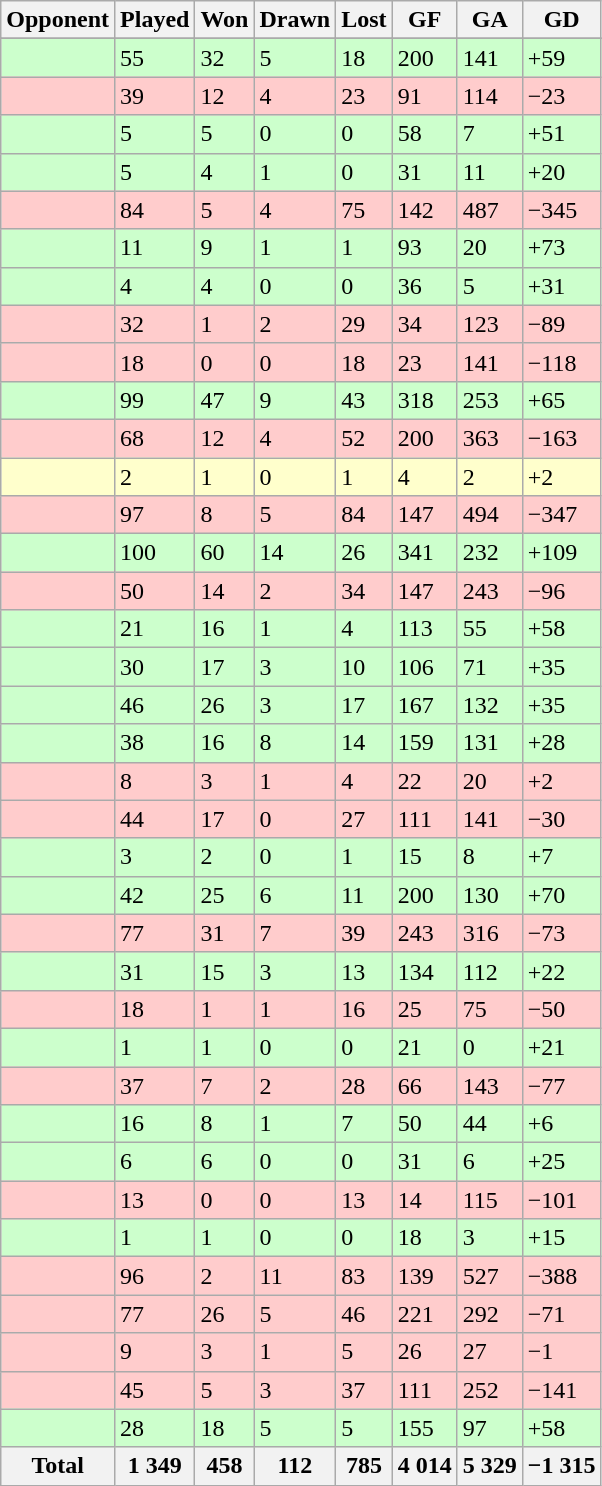<table class="sortable wikitable">
<tr>
<th>Opponent</th>
<th>Played</th>
<th>Won</th>
<th>Drawn</th>
<th>Lost</th>
<th>GF</th>
<th>GA</th>
<th>GD</th>
</tr>
<tr bgcolor="#d0ffd0" align="center">
</tr>
<tr bgcolor=#CCFFCC>
<td></td>
<td>55</td>
<td>32</td>
<td>5</td>
<td>18</td>
<td>200</td>
<td>141</td>
<td>+59</td>
</tr>
<tr bgcolor=#FFCCCC>
<td></td>
<td>39</td>
<td>12</td>
<td>4</td>
<td>23</td>
<td>91</td>
<td>114</td>
<td>−23</td>
</tr>
<tr bgcolor=#CCFFCC>
<td></td>
<td>5</td>
<td>5</td>
<td>0</td>
<td>0</td>
<td>58</td>
<td>7</td>
<td>+51</td>
</tr>
<tr bgcolor=#CCFFCC>
<td></td>
<td>5</td>
<td>4</td>
<td>1</td>
<td>0</td>
<td>31</td>
<td>11</td>
<td>+20</td>
</tr>
<tr bgcolor=#FFCCCC>
<td></td>
<td>84</td>
<td>5</td>
<td>4</td>
<td>75</td>
<td>142</td>
<td>487</td>
<td>−345</td>
</tr>
<tr bgcolor=#CCFFCC>
<td></td>
<td>11</td>
<td>9</td>
<td>1</td>
<td>1</td>
<td>93</td>
<td>20</td>
<td>+73</td>
</tr>
<tr bgcolor=#CCFFCC>
<td></td>
<td>4</td>
<td>4</td>
<td>0</td>
<td>0</td>
<td>36</td>
<td>5</td>
<td>+31</td>
</tr>
<tr bgcolor=#FFCCCC>
<td></td>
<td>32</td>
<td>1</td>
<td>2</td>
<td>29</td>
<td>34</td>
<td>123</td>
<td>−89</td>
</tr>
<tr bgcolor=#FFCCCC>
<td><em></em></td>
<td>18</td>
<td>0</td>
<td>0</td>
<td>18</td>
<td>23</td>
<td>141</td>
<td>−118</td>
</tr>
<tr bgcolor=#CCFFCC>
<td></td>
<td>99</td>
<td>47</td>
<td>9</td>
<td>43</td>
<td>318</td>
<td>253</td>
<td>+65</td>
</tr>
<tr bgcolor=#FFCCCC>
<td><em></em></td>
<td>68</td>
<td>12</td>
<td>4</td>
<td>52</td>
<td>200</td>
<td>363</td>
<td>−163</td>
</tr>
<tr bgcolor=#FFFFCC>
<td></td>
<td>2</td>
<td>1</td>
<td>0</td>
<td>1</td>
<td>4</td>
<td>2</td>
<td>+2</td>
</tr>
<tr bgcolor=#FFCCCC>
<td></td>
<td>97</td>
<td>8</td>
<td>5</td>
<td>84</td>
<td>147</td>
<td>494</td>
<td>−347</td>
</tr>
<tr bgcolor=#CCFFCC>
<td></td>
<td>100</td>
<td>60</td>
<td>14</td>
<td>26</td>
<td>341</td>
<td>232</td>
<td>+109</td>
</tr>
<tr bgcolor=#FFCCCC>
<td></td>
<td>50</td>
<td>14</td>
<td>2</td>
<td>34</td>
<td>147</td>
<td>243</td>
<td>−96</td>
</tr>
<tr bgcolor=#CCFFCC>
<td></td>
<td>21</td>
<td>16</td>
<td>1</td>
<td>4</td>
<td>113</td>
<td>55</td>
<td>+58</td>
</tr>
<tr bgcolor=#CCFFCC>
<td></td>
<td>30</td>
<td>17</td>
<td>3</td>
<td>10</td>
<td>106</td>
<td>71</td>
<td>+35</td>
</tr>
<tr bgcolor=#CCFFCC>
<td></td>
<td>46</td>
<td>26</td>
<td>3</td>
<td>17</td>
<td>167</td>
<td>132</td>
<td>+35</td>
</tr>
<tr bgcolor=#CCFFCC>
<td></td>
<td>38</td>
<td>16</td>
<td>8</td>
<td>14</td>
<td>159</td>
<td>131</td>
<td>+28</td>
</tr>
<tr bgcolor=#FFCCCC>
<td></td>
<td>8</td>
<td>3</td>
<td>1</td>
<td>4</td>
<td>22</td>
<td>20</td>
<td>+2</td>
</tr>
<tr bgcolor=#FFCCCC>
<td></td>
<td>44</td>
<td>17</td>
<td>0</td>
<td>27</td>
<td>111</td>
<td>141</td>
<td>−30</td>
</tr>
<tr bgcolor=#CCFFCC>
<td></td>
<td>3</td>
<td>2</td>
<td>0</td>
<td>1</td>
<td>15</td>
<td>8</td>
<td>+7</td>
</tr>
<tr bgcolor=#CCFFCC>
<td></td>
<td>42</td>
<td>25</td>
<td>6</td>
<td>11</td>
<td>200</td>
<td>130</td>
<td>+70</td>
</tr>
<tr bgcolor=#FFCCCC>
<td></td>
<td>77</td>
<td>31</td>
<td>7</td>
<td>39</td>
<td>243</td>
<td>316</td>
<td>−73</td>
</tr>
<tr bgcolor=#CCFFCC>
<td></td>
<td>31</td>
<td>15</td>
<td>3</td>
<td>13</td>
<td>134</td>
<td>112</td>
<td>+22</td>
</tr>
<tr bgcolor=#FFCCCC>
<td></td>
<td>18</td>
<td>1</td>
<td>1</td>
<td>16</td>
<td>25</td>
<td>75</td>
<td>−50</td>
</tr>
<tr bgcolor=#CCFFCC>
<td><em></em></td>
<td>1</td>
<td>1</td>
<td>0</td>
<td>0</td>
<td>21</td>
<td>0</td>
<td>+21</td>
</tr>
<tr bgcolor=#FFCCCC>
<td></td>
<td>37</td>
<td>7</td>
<td>2</td>
<td>28</td>
<td>66</td>
<td>143</td>
<td>−77</td>
</tr>
<tr bgcolor=#CCFFCC>
<td></td>
<td>16</td>
<td>8</td>
<td>1</td>
<td>7</td>
<td>50</td>
<td>44</td>
<td>+6</td>
</tr>
<tr bgcolor=#CCFFCC>
<td></td>
<td>6</td>
<td>6</td>
<td>0</td>
<td>0</td>
<td>31</td>
<td>6</td>
<td>+25</td>
</tr>
<tr bgcolor=#FFCCCC>
<td><em></em></td>
<td>13</td>
<td>0</td>
<td>0</td>
<td>13</td>
<td>14</td>
<td>115</td>
<td>−101</td>
</tr>
<tr bgcolor=#CCFFCC>
<td></td>
<td>1</td>
<td>1</td>
<td>0</td>
<td>0</td>
<td>18</td>
<td>3</td>
<td>+15</td>
</tr>
<tr bgcolor=#FFCCCC>
<td></td>
<td>96</td>
<td>2</td>
<td>11</td>
<td>83</td>
<td>139</td>
<td>527</td>
<td>−388</td>
</tr>
<tr bgcolor=#FFCCCC>
<td></td>
<td>77</td>
<td>26</td>
<td>5</td>
<td>46</td>
<td>221</td>
<td>292</td>
<td>−71</td>
</tr>
<tr bgcolor=#FFCCCC>
<td></td>
<td>9</td>
<td>3</td>
<td>1</td>
<td>5</td>
<td>26</td>
<td>27</td>
<td>−1</td>
</tr>
<tr bgcolor=#FFCCCC>
<td></td>
<td>45</td>
<td>5</td>
<td>3</td>
<td>37</td>
<td>111</td>
<td>252</td>
<td>−141</td>
</tr>
<tr bgcolor=#CCFFCC>
<td><em></em></td>
<td>28</td>
<td>18</td>
<td>5</td>
<td>5</td>
<td>155</td>
<td>97</td>
<td>+58</td>
</tr>
<tr>
<th>Total</th>
<th>1 349</th>
<th>458</th>
<th>112</th>
<th>785</th>
<th>4 014</th>
<th>5 329</th>
<th>−1 315</th>
</tr>
</table>
